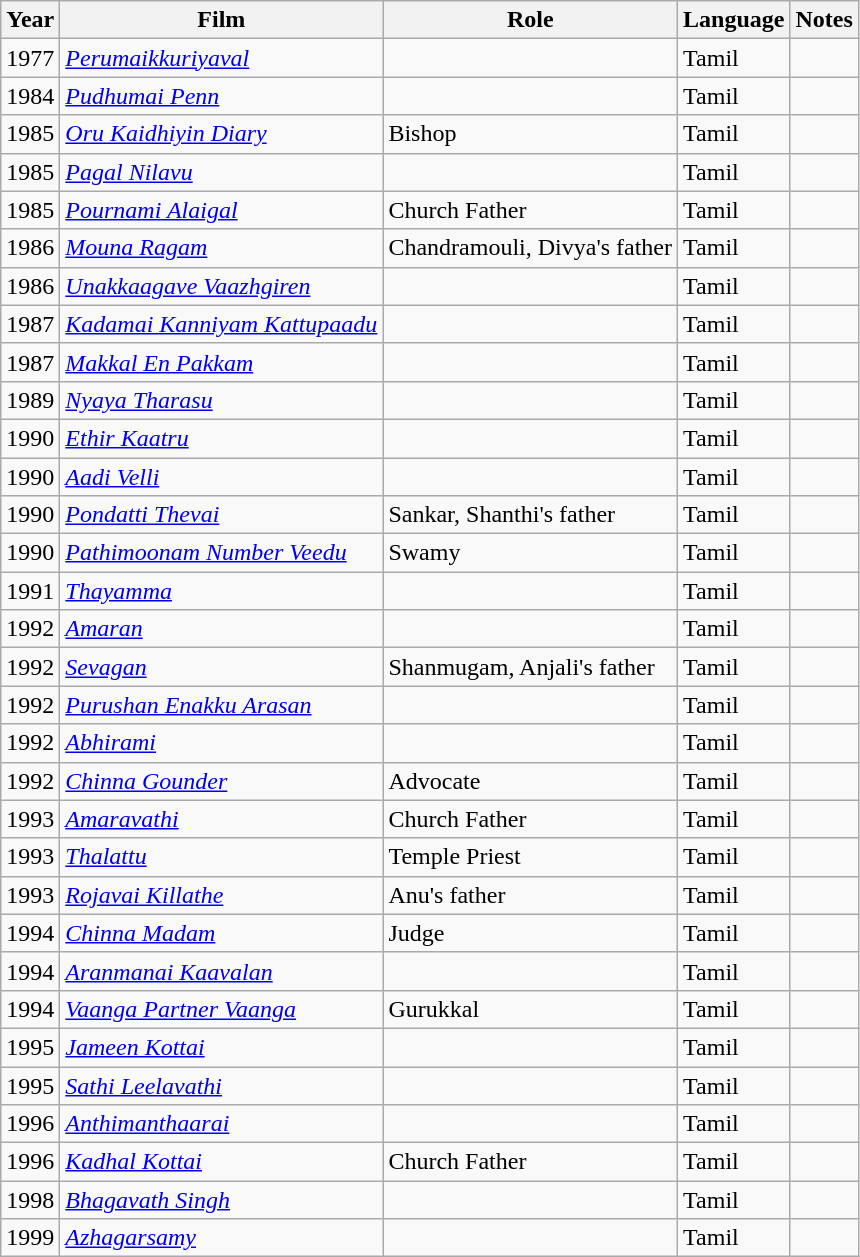<table class="wikitable sortable">
<tr>
<th>Year</th>
<th>Film</th>
<th>Role</th>
<th>Language</th>
<th class=unsortable>Notes</th>
</tr>
<tr>
<td>1977</td>
<td><em><a href='#'>Perumaikkuriyaval</a></em></td>
<td></td>
<td>Tamil</td>
<td></td>
</tr>
<tr>
<td>1984</td>
<td><em><a href='#'>Pudhumai Penn</a></em></td>
<td></td>
<td>Tamil</td>
<td></td>
</tr>
<tr>
<td>1985</td>
<td><em><a href='#'>Oru Kaidhiyin Diary</a></em></td>
<td>Bishop</td>
<td>Tamil</td>
<td></td>
</tr>
<tr>
<td>1985</td>
<td><em><a href='#'>Pagal Nilavu</a></em></td>
<td></td>
<td>Tamil</td>
<td></td>
</tr>
<tr>
<td>1985</td>
<td><em><a href='#'>Pournami Alaigal</a></em></td>
<td>Church Father</td>
<td>Tamil</td>
<td></td>
</tr>
<tr>
<td>1986</td>
<td><em><a href='#'>Mouna Ragam</a></em></td>
<td>Chandramouli, Divya's father</td>
<td>Tamil</td>
<td></td>
</tr>
<tr>
<td>1986</td>
<td><em><a href='#'>Unakkaagave Vaazhgiren</a></em></td>
<td></td>
<td>Tamil</td>
<td></td>
</tr>
<tr>
<td>1987</td>
<td><em><a href='#'>Kadamai Kanniyam Kattupaadu</a></em></td>
<td></td>
<td>Tamil</td>
<td></td>
</tr>
<tr>
<td>1987</td>
<td><em><a href='#'>Makkal En Pakkam</a></em></td>
<td></td>
<td>Tamil</td>
<td></td>
</tr>
<tr>
<td>1989</td>
<td><em><a href='#'>Nyaya Tharasu</a></em></td>
<td></td>
<td>Tamil</td>
<td></td>
</tr>
<tr>
<td>1990</td>
<td><em><a href='#'>Ethir Kaatru</a></em></td>
<td></td>
<td>Tamil</td>
<td></td>
</tr>
<tr>
<td>1990</td>
<td><em><a href='#'>Aadi Velli</a></em></td>
<td></td>
<td>Tamil</td>
<td></td>
</tr>
<tr>
<td>1990</td>
<td><em><a href='#'>Pondatti Thevai</a></em></td>
<td>Sankar, Shanthi's father</td>
<td>Tamil</td>
<td></td>
</tr>
<tr>
<td>1990</td>
<td><em><a href='#'>Pathimoonam Number Veedu</a></em></td>
<td>Swamy</td>
<td>Tamil</td>
<td></td>
</tr>
<tr>
<td>1991</td>
<td><em><a href='#'>Thayamma</a></em></td>
<td></td>
<td>Tamil</td>
<td></td>
</tr>
<tr>
<td>1992</td>
<td><em><a href='#'>Amaran</a></em></td>
<td></td>
<td>Tamil</td>
<td></td>
</tr>
<tr>
<td>1992</td>
<td><em><a href='#'>Sevagan</a></em></td>
<td>Shanmugam, Anjali's father</td>
<td>Tamil</td>
<td></td>
</tr>
<tr>
<td>1992</td>
<td><em><a href='#'>Purushan Enakku Arasan</a></em></td>
<td></td>
<td>Tamil</td>
<td></td>
</tr>
<tr>
<td>1992</td>
<td><em><a href='#'>Abhirami</a></em></td>
<td></td>
<td>Tamil</td>
<td></td>
</tr>
<tr>
<td>1992</td>
<td><em><a href='#'>Chinna Gounder</a></em></td>
<td>Advocate</td>
<td>Tamil</td>
<td></td>
</tr>
<tr>
<td>1993</td>
<td><em><a href='#'>Amaravathi</a></em></td>
<td>Church Father</td>
<td>Tamil</td>
<td></td>
</tr>
<tr>
<td>1993</td>
<td><em><a href='#'>Thalattu</a></em></td>
<td>Temple Priest</td>
<td>Tamil</td>
<td></td>
</tr>
<tr>
<td>1993</td>
<td><em><a href='#'>Rojavai Killathe</a></em></td>
<td>Anu's father</td>
<td>Tamil</td>
<td></td>
</tr>
<tr>
<td>1994</td>
<td><em><a href='#'>Chinna Madam</a></em></td>
<td>Judge</td>
<td>Tamil</td>
<td></td>
</tr>
<tr>
<td>1994</td>
<td><em><a href='#'>Aranmanai Kaavalan</a></em></td>
<td></td>
<td>Tamil</td>
<td></td>
</tr>
<tr>
<td>1994</td>
<td><em><a href='#'>Vaanga Partner Vaanga</a></em></td>
<td>Gurukkal</td>
<td>Tamil</td>
<td></td>
</tr>
<tr>
<td>1995</td>
<td><em><a href='#'>Jameen Kottai</a></em></td>
<td></td>
<td>Tamil</td>
<td></td>
</tr>
<tr>
<td>1995</td>
<td><em><a href='#'>Sathi Leelavathi</a></em></td>
<td></td>
<td>Tamil</td>
<td></td>
</tr>
<tr>
<td>1996</td>
<td><em><a href='#'>Anthimanthaarai</a></em></td>
<td></td>
<td>Tamil</td>
<td></td>
</tr>
<tr>
<td>1996</td>
<td><em><a href='#'>Kadhal Kottai</a></em></td>
<td>Church Father</td>
<td>Tamil</td>
<td></td>
</tr>
<tr>
<td>1998</td>
<td><em><a href='#'>Bhagavath Singh</a></em></td>
<td></td>
<td>Tamil</td>
<td></td>
</tr>
<tr>
<td>1999</td>
<td><em><a href='#'>Azhagarsamy</a></em></td>
<td></td>
<td>Tamil</td>
<td></td>
</tr>
</table>
